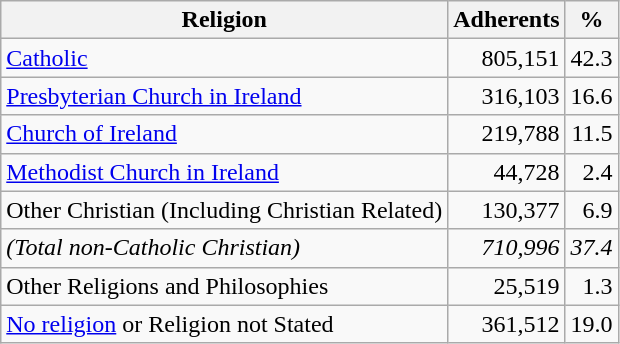<table class="wikitable sortable">
<tr>
<th>Religion</th>
<th>Adherents</th>
<th>%</th>
</tr>
<tr>
<td><a href='#'>Catholic</a></td>
<td align=right>805,151</td>
<td align=right>42.3</td>
</tr>
<tr>
<td><a href='#'>Presbyterian Church in Ireland</a></td>
<td align=right>316,103</td>
<td align=right>16.6</td>
</tr>
<tr>
<td><a href='#'>Church of Ireland</a></td>
<td align=right>219,788</td>
<td align=right>11.5</td>
</tr>
<tr>
<td><a href='#'>Methodist Church in Ireland</a></td>
<td align=right>44,728</td>
<td align=right>2.4</td>
</tr>
<tr>
<td>Other Christian (Including Christian Related)</td>
<td align=right>130,377</td>
<td align=right>6.9</td>
</tr>
<tr>
<td><em>(Total non-Catholic Christian)</em></td>
<td align=right><em>710,996</em></td>
<td align=right><em>37.4</em></td>
</tr>
<tr>
<td>Other Religions and Philosophies</td>
<td align=right>25,519</td>
<td align=right>1.3</td>
</tr>
<tr>
<td><a href='#'>No religion</a> or Religion not Stated</td>
<td align=right>361,512</td>
<td align=right>19.0</td>
</tr>
</table>
